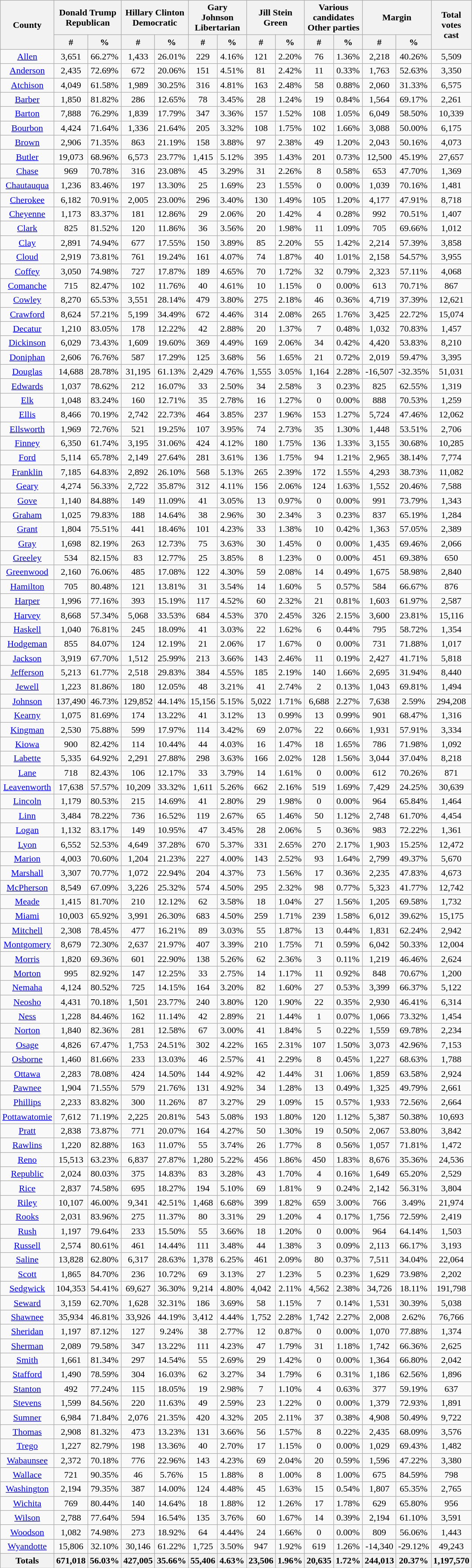<table width="60%" class="wikitable sortable">
<tr>
<th rowspan="2">County</th>
<th colspan="2">Donald Trump<br>Republican</th>
<th colspan="2">Hillary Clinton<br>Democratic</th>
<th colspan="2">Gary Johnson<br>Libertarian</th>
<th colspan="2">Jill Stein<br>Green</th>
<th colspan="2">Various candidates<br>Other parties</th>
<th colspan="2">Margin</th>
<th rowspan="2">Total votes cast</th>
</tr>
<tr>
<th style="text-align:center;" data-sort-type="number">#</th>
<th style="text-align:center;" data-sort-type="number">%</th>
<th style="text-align:center;" data-sort-type="number">#</th>
<th style="text-align:center;" data-sort-type="number">%</th>
<th style="text-align:center;" data-sort-type="number">#</th>
<th style="text-align:center;" data-sort-type="number">%</th>
<th style="text-align:center;" data-sort-type="number">#</th>
<th style="text-align:center;" data-sort-type="number">%</th>
<th style="text-align:center;" data-sort-type="number">#</th>
<th style="text-align:center;" data-sort-type="number">%</th>
<th style="text-align:center;" data-sort-type="number">#</th>
<th style="text-align:center;" data-sort-type="number">%</th>
</tr>
<tr style="text-align:center;">
<td><a href='#'>Allen</a></td>
<td>3,651</td>
<td>66.27%</td>
<td>1,433</td>
<td>26.01%</td>
<td>229</td>
<td>4.16%</td>
<td>121</td>
<td>2.20%</td>
<td>76</td>
<td>1.36%</td>
<td>2,218</td>
<td>40.26%</td>
<td>5,509</td>
</tr>
<tr style="text-align:center;">
<td><a href='#'>Anderson</a></td>
<td>2,435</td>
<td>72.69%</td>
<td>672</td>
<td>20.06%</td>
<td>151</td>
<td>4.51%</td>
<td>81</td>
<td>2.42%</td>
<td>11</td>
<td>0.33%</td>
<td>1,763</td>
<td>52.63%</td>
<td>3,350</td>
</tr>
<tr style="text-align:center;">
<td><a href='#'>Atchison</a></td>
<td>4,049</td>
<td>61.58%</td>
<td>1,989</td>
<td>30.25%</td>
<td>316</td>
<td>4.81%</td>
<td>163</td>
<td>2.48%</td>
<td>58</td>
<td>0.88%</td>
<td>2,060</td>
<td>31.33%</td>
<td>6,575</td>
</tr>
<tr style="text-align:center;">
<td><a href='#'>Barber</a></td>
<td>1,850</td>
<td>81.82%</td>
<td>286</td>
<td>12.65%</td>
<td>78</td>
<td>3.45%</td>
<td>28</td>
<td>1.24%</td>
<td>19</td>
<td>0.84%</td>
<td>1,564</td>
<td>69.17%</td>
<td>2,261</td>
</tr>
<tr style="text-align:center;">
<td><a href='#'>Barton</a></td>
<td>7,888</td>
<td>76.29%</td>
<td>1,839</td>
<td>17.79%</td>
<td>347</td>
<td>3.36%</td>
<td>157</td>
<td>1.52%</td>
<td>108</td>
<td>1.05%</td>
<td>6,049</td>
<td>58.50%</td>
<td>10,339</td>
</tr>
<tr style="text-align:center;">
<td><a href='#'>Bourbon</a></td>
<td>4,424</td>
<td>71.64%</td>
<td>1,336</td>
<td>21.64%</td>
<td>205</td>
<td>3.32%</td>
<td>108</td>
<td>1.75%</td>
<td>102</td>
<td>1.66%</td>
<td>3,088</td>
<td>50.00%</td>
<td>6,175</td>
</tr>
<tr style="text-align:center;">
<td><a href='#'>Brown</a></td>
<td>2,906</td>
<td>71.35%</td>
<td>863</td>
<td>21.19%</td>
<td>158</td>
<td>3.88%</td>
<td>97</td>
<td>2.38%</td>
<td>49</td>
<td>1.20%</td>
<td>2,043</td>
<td>50.16%</td>
<td>4,073</td>
</tr>
<tr style="text-align:center;">
<td><a href='#'>Butler</a></td>
<td>19,073</td>
<td>68.96%</td>
<td>6,573</td>
<td>23.77%</td>
<td>1,415</td>
<td>5.12%</td>
<td>395</td>
<td>1.43%</td>
<td>201</td>
<td>0.73%</td>
<td>12,500</td>
<td>45.19%</td>
<td>27,657</td>
</tr>
<tr style="text-align:center;">
<td><a href='#'>Chase</a></td>
<td>969</td>
<td>70.78%</td>
<td>316</td>
<td>23.08%</td>
<td>45</td>
<td>3.29%</td>
<td>31</td>
<td>2.26%</td>
<td>8</td>
<td>0.58%</td>
<td>653</td>
<td>47.70%</td>
<td>1,369</td>
</tr>
<tr style="text-align:center;">
<td><a href='#'>Chautauqua</a></td>
<td>1,236</td>
<td>83.46%</td>
<td>197</td>
<td>13.30%</td>
<td>25</td>
<td>1.69%</td>
<td>23</td>
<td>1.55%</td>
<td>0</td>
<td>0.00%</td>
<td>1,039</td>
<td>70.16%</td>
<td>1,481</td>
</tr>
<tr style="text-align:center;">
<td><a href='#'>Cherokee</a></td>
<td>6,182</td>
<td>70.91%</td>
<td>2,005</td>
<td>23.00%</td>
<td>296</td>
<td>3.40%</td>
<td>130</td>
<td>1.49%</td>
<td>105</td>
<td>1.20%</td>
<td>4,177</td>
<td>47.91%</td>
<td>8,718</td>
</tr>
<tr style="text-align:center;">
<td><a href='#'>Cheyenne</a></td>
<td>1,173</td>
<td>83.37%</td>
<td>181</td>
<td>12.86%</td>
<td>29</td>
<td>2.06%</td>
<td>20</td>
<td>1.42%</td>
<td>4</td>
<td>0.28%</td>
<td>992</td>
<td>70.51%</td>
<td>1,407</td>
</tr>
<tr style="text-align:center;">
<td><a href='#'>Clark</a></td>
<td>825</td>
<td>81.52%</td>
<td>120</td>
<td>11.86%</td>
<td>36</td>
<td>3.56%</td>
<td>20</td>
<td>1.98%</td>
<td>11</td>
<td>1.09%</td>
<td>705</td>
<td>69.66%</td>
<td>1,012</td>
</tr>
<tr style="text-align:center;">
<td><a href='#'>Clay</a></td>
<td>2,891</td>
<td>74.94%</td>
<td>677</td>
<td>17.55%</td>
<td>150</td>
<td>3.89%</td>
<td>85</td>
<td>2.20%</td>
<td>55</td>
<td>1.42%</td>
<td>2,214</td>
<td>57.39%</td>
<td>3,858</td>
</tr>
<tr style="text-align:center;">
<td><a href='#'>Cloud</a></td>
<td>2,919</td>
<td>73.81%</td>
<td>761</td>
<td>19.24%</td>
<td>161</td>
<td>4.07%</td>
<td>74</td>
<td>1.87%</td>
<td>40</td>
<td>1.01%</td>
<td>2,158</td>
<td>54.57%</td>
<td>3,955</td>
</tr>
<tr style="text-align:center;">
<td><a href='#'>Coffey</a></td>
<td>3,050</td>
<td>74.98%</td>
<td>727</td>
<td>17.87%</td>
<td>189</td>
<td>4.65%</td>
<td>70</td>
<td>1.72%</td>
<td>32</td>
<td>0.79%</td>
<td>2,323</td>
<td>57.11%</td>
<td>4,068</td>
</tr>
<tr style="text-align:center;">
<td><a href='#'>Comanche</a></td>
<td>715</td>
<td>82.47%</td>
<td>102</td>
<td>11.76%</td>
<td>40</td>
<td>4.61%</td>
<td>10</td>
<td>1.15%</td>
<td>0</td>
<td>0.00%</td>
<td>613</td>
<td>70.71%</td>
<td>867</td>
</tr>
<tr style="text-align:center;">
<td><a href='#'>Cowley</a></td>
<td>8,270</td>
<td>65.53%</td>
<td>3,551</td>
<td>28.14%</td>
<td>479</td>
<td>3.80%</td>
<td>275</td>
<td>2.18%</td>
<td>46</td>
<td>0.36%</td>
<td>4,719</td>
<td>37.39%</td>
<td>12,621</td>
</tr>
<tr style="text-align:center;">
<td><a href='#'>Crawford</a></td>
<td>8,624</td>
<td>57.21%</td>
<td>5,199</td>
<td>34.49%</td>
<td>672</td>
<td>4.46%</td>
<td>314</td>
<td>2.08%</td>
<td>265</td>
<td>1.76%</td>
<td>3,425</td>
<td>22.72%</td>
<td>15,074</td>
</tr>
<tr style="text-align:center;">
<td><a href='#'>Decatur</a></td>
<td>1,210</td>
<td>83.05%</td>
<td>178</td>
<td>12.22%</td>
<td>42</td>
<td>2.88%</td>
<td>20</td>
<td>1.37%</td>
<td>7</td>
<td>0.48%</td>
<td>1,032</td>
<td>70.83%</td>
<td>1,457</td>
</tr>
<tr style="text-align:center;">
<td><a href='#'>Dickinson</a></td>
<td>6,029</td>
<td>73.43%</td>
<td>1,609</td>
<td>19.60%</td>
<td>369</td>
<td>4.49%</td>
<td>169</td>
<td>2.06%</td>
<td>34</td>
<td>0.42%</td>
<td>4,420</td>
<td>53.83%</td>
<td>8,210</td>
</tr>
<tr style="text-align:center;">
<td><a href='#'>Doniphan</a></td>
<td>2,606</td>
<td>76.76%</td>
<td>587</td>
<td>17.29%</td>
<td>125</td>
<td>3.68%</td>
<td>56</td>
<td>1.65%</td>
<td>21</td>
<td>0.72%</td>
<td>2,019</td>
<td>59.47%</td>
<td>3,395</td>
</tr>
<tr style="text-align:center;">
<td><a href='#'>Douglas</a></td>
<td>14,688</td>
<td>28.78%</td>
<td>31,195</td>
<td>61.13%</td>
<td>2,429</td>
<td>4.76%</td>
<td>1,555</td>
<td>3.05%</td>
<td>1,164</td>
<td>2.28%</td>
<td>-16,507</td>
<td>-32.35%</td>
<td>51,031</td>
</tr>
<tr style="text-align:center;">
<td><a href='#'>Edwards</a></td>
<td>1,037</td>
<td>78.62%</td>
<td>212</td>
<td>16.07%</td>
<td>33</td>
<td>2.50%</td>
<td>34</td>
<td>2.58%</td>
<td>3</td>
<td>0.23%</td>
<td>825</td>
<td>62.55%</td>
<td>1,319</td>
</tr>
<tr style="text-align:center;">
<td><a href='#'>Elk</a></td>
<td>1,048</td>
<td>83.24%</td>
<td>160</td>
<td>12.71%</td>
<td>35</td>
<td>2.78%</td>
<td>16</td>
<td>1.27%</td>
<td>0</td>
<td>0.00%</td>
<td>888</td>
<td>70.53%</td>
<td>1,259</td>
</tr>
<tr style="text-align:center;">
<td><a href='#'>Ellis</a></td>
<td>8,466</td>
<td>70.19%</td>
<td>2,742</td>
<td>22.73%</td>
<td>464</td>
<td>3.85%</td>
<td>237</td>
<td>1.96%</td>
<td>153</td>
<td>1.27%</td>
<td>5,724</td>
<td>47.46%</td>
<td>12,062</td>
</tr>
<tr style="text-align:center;">
<td><a href='#'>Ellsworth</a></td>
<td>1,969</td>
<td>72.76%</td>
<td>521</td>
<td>19.25%</td>
<td>107</td>
<td>3.95%</td>
<td>74</td>
<td>2.73%</td>
<td>35</td>
<td>1.30%</td>
<td>1,448</td>
<td>53.51%</td>
<td>2,706</td>
</tr>
<tr style="text-align:center;">
<td><a href='#'>Finney</a></td>
<td>6,350</td>
<td>61.74%</td>
<td>3,195</td>
<td>31.06%</td>
<td>424</td>
<td>4.12%</td>
<td>180</td>
<td>1.75%</td>
<td>136</td>
<td>1.33%</td>
<td>3,155</td>
<td>30.68%</td>
<td>10,285</td>
</tr>
<tr style="text-align:center;">
<td><a href='#'>Ford</a></td>
<td>5,114</td>
<td>65.78%</td>
<td>2,149</td>
<td>27.64%</td>
<td>281</td>
<td>3.61%</td>
<td>136</td>
<td>1.75%</td>
<td>94</td>
<td>1.21%</td>
<td>2,965</td>
<td>38.14%</td>
<td>7,774</td>
</tr>
<tr style="text-align:center;">
<td><a href='#'>Franklin</a></td>
<td>7,185</td>
<td>64.83%</td>
<td>2,892</td>
<td>26.10%</td>
<td>568</td>
<td>5.13%</td>
<td>265</td>
<td>2.39%</td>
<td>172</td>
<td>1.55%</td>
<td>4,293</td>
<td>38.73%</td>
<td>11,082</td>
</tr>
<tr style="text-align:center;">
<td><a href='#'>Geary</a></td>
<td>4,274</td>
<td>56.33%</td>
<td>2,722</td>
<td>35.87%</td>
<td>312</td>
<td>4.11%</td>
<td>156</td>
<td>2.06%</td>
<td>124</td>
<td>1.63%</td>
<td>1,552</td>
<td>20.46%</td>
<td>7,588</td>
</tr>
<tr style="text-align:center;">
<td><a href='#'>Gove</a></td>
<td>1,140</td>
<td>84.88%</td>
<td>149</td>
<td>11.09%</td>
<td>41</td>
<td>3.05%</td>
<td>13</td>
<td>0.97%</td>
<td>0</td>
<td>0.00%</td>
<td>991</td>
<td>73.79%</td>
<td>1,343</td>
</tr>
<tr style="text-align:center;">
<td><a href='#'>Graham</a></td>
<td>1,025</td>
<td>79.83%</td>
<td>188</td>
<td>14.64%</td>
<td>38</td>
<td>2.96%</td>
<td>30</td>
<td>2.34%</td>
<td>3</td>
<td>0.23%</td>
<td>837</td>
<td>65.19%</td>
<td>1,284</td>
</tr>
<tr style="text-align:center;">
<td><a href='#'>Grant</a></td>
<td>1,804</td>
<td>75.51%</td>
<td>441</td>
<td>18.46%</td>
<td>101</td>
<td>4.23%</td>
<td>33</td>
<td>1.38%</td>
<td>10</td>
<td>0.42%</td>
<td>1,363</td>
<td>57.05%</td>
<td>2,389</td>
</tr>
<tr style="text-align:center;">
<td><a href='#'>Gray</a></td>
<td>1,698</td>
<td>82.19%</td>
<td>263</td>
<td>12.73%</td>
<td>75</td>
<td>3.63%</td>
<td>30</td>
<td>1.45%</td>
<td>0</td>
<td>0.00%</td>
<td>1,435</td>
<td>69.46%</td>
<td>2,066</td>
</tr>
<tr style="text-align:center;">
<td><a href='#'>Greeley</a></td>
<td>534</td>
<td>82.15%</td>
<td>83</td>
<td>12.77%</td>
<td>25</td>
<td>3.85%</td>
<td>8</td>
<td>1.23%</td>
<td>0</td>
<td>0.00%</td>
<td>451</td>
<td>69.38%</td>
<td>650</td>
</tr>
<tr style="text-align:center;">
<td><a href='#'>Greenwood</a></td>
<td>2,160</td>
<td>76.06%</td>
<td>485</td>
<td>17.08%</td>
<td>122</td>
<td>4.30%</td>
<td>59</td>
<td>2.08%</td>
<td>14</td>
<td>0.49%</td>
<td>1,675</td>
<td>58.98%</td>
<td>2,840</td>
</tr>
<tr style="text-align:center;">
<td><a href='#'>Hamilton</a></td>
<td>705</td>
<td>80.48%</td>
<td>121</td>
<td>13.81%</td>
<td>31</td>
<td>3.54%</td>
<td>14</td>
<td>1.60%</td>
<td>5</td>
<td>0.57%</td>
<td>584</td>
<td>66.67%</td>
<td>876</td>
</tr>
<tr style="text-align:center;">
<td><a href='#'>Harper</a></td>
<td>1,996</td>
<td>77.16%</td>
<td>393</td>
<td>15.19%</td>
<td>117</td>
<td>4.52%</td>
<td>60</td>
<td>2.32%</td>
<td>21</td>
<td>0.81%</td>
<td>1,603</td>
<td>61.97%</td>
<td>2,587</td>
</tr>
<tr style="text-align:center;">
<td><a href='#'>Harvey</a></td>
<td>8,668</td>
<td>57.34%</td>
<td>5,068</td>
<td>33.53%</td>
<td>684</td>
<td>4.53%</td>
<td>370</td>
<td>2.45%</td>
<td>326</td>
<td>2.15%</td>
<td>3,600</td>
<td>23.81%</td>
<td>15,116</td>
</tr>
<tr style="text-align:center;">
<td><a href='#'>Haskell</a></td>
<td>1,040</td>
<td>76.81%</td>
<td>245</td>
<td>18.09%</td>
<td>41</td>
<td>3.03%</td>
<td>22</td>
<td>1.62%</td>
<td>6</td>
<td>0.44%</td>
<td>795</td>
<td>58.72%</td>
<td>1,354</td>
</tr>
<tr style="text-align:center;">
<td><a href='#'>Hodgeman</a></td>
<td>855</td>
<td>84.07%</td>
<td>124</td>
<td>12.19%</td>
<td>21</td>
<td>2.06%</td>
<td>17</td>
<td>1.67%</td>
<td>0</td>
<td>0.00%</td>
<td>731</td>
<td>71.88%</td>
<td>1,017</td>
</tr>
<tr style="text-align:center;">
<td><a href='#'>Jackson</a></td>
<td>3,919</td>
<td>67.70%</td>
<td>1,512</td>
<td>25.99%</td>
<td>213</td>
<td>3.66%</td>
<td>143</td>
<td>2.46%</td>
<td>11</td>
<td>0.19%</td>
<td>2,427</td>
<td>41.71%</td>
<td>5,818</td>
</tr>
<tr style="text-align:center;">
<td><a href='#'>Jefferson</a></td>
<td>5,213</td>
<td>61.77%</td>
<td>2,518</td>
<td>29.83%</td>
<td>384</td>
<td>4.55%</td>
<td>185</td>
<td>2.19%</td>
<td>140</td>
<td>1.66%</td>
<td>2,695</td>
<td>31.94%</td>
<td>8,440</td>
</tr>
<tr style="text-align:center;">
<td><a href='#'>Jewell</a></td>
<td>1,223</td>
<td>81.86%</td>
<td>180</td>
<td>12.05%</td>
<td>48</td>
<td>3.21%</td>
<td>41</td>
<td>2.74%</td>
<td>2</td>
<td>0.13%</td>
<td>1,043</td>
<td>69.81%</td>
<td>1,494</td>
</tr>
<tr style="text-align:center;">
<td><a href='#'>Johnson</a></td>
<td>137,490</td>
<td>46.73%</td>
<td>129,852</td>
<td>44.14%</td>
<td>15,156</td>
<td>5.15%</td>
<td>5,022</td>
<td>1.71%</td>
<td>6,688</td>
<td>2.27%</td>
<td>7,638</td>
<td>2.59%</td>
<td>294,208</td>
</tr>
<tr style="text-align:center;">
<td><a href='#'>Kearny</a></td>
<td>1,075</td>
<td>81.69%</td>
<td>174</td>
<td>13.22%</td>
<td>41</td>
<td>3.12%</td>
<td>13</td>
<td>0.99%</td>
<td>13</td>
<td>0.99%</td>
<td>901</td>
<td>68.47%</td>
<td>1,316</td>
</tr>
<tr style="text-align:center;">
<td><a href='#'>Kingman</a></td>
<td>2,530</td>
<td>75.88%</td>
<td>599</td>
<td>17.97%</td>
<td>114</td>
<td>3.42%</td>
<td>69</td>
<td>2.07%</td>
<td>22</td>
<td>0.66%</td>
<td>1,931</td>
<td>57.91%</td>
<td>3,334</td>
</tr>
<tr style="text-align:center;">
<td><a href='#'>Kiowa</a></td>
<td>900</td>
<td>82.42%</td>
<td>114</td>
<td>10.44%</td>
<td>44</td>
<td>4.03%</td>
<td>16</td>
<td>1.47%</td>
<td>18</td>
<td>1.65%</td>
<td>786</td>
<td>71.98%</td>
<td>1,092</td>
</tr>
<tr style="text-align:center;">
<td><a href='#'>Labette</a></td>
<td>5,335</td>
<td>64.92%</td>
<td>2,291</td>
<td>27.88%</td>
<td>298</td>
<td>3.63%</td>
<td>166</td>
<td>2.02%</td>
<td>128</td>
<td>1.56%</td>
<td>3,044</td>
<td>37.04%</td>
<td>8,218</td>
</tr>
<tr style="text-align:center;">
<td><a href='#'>Lane</a></td>
<td>718</td>
<td>82.43%</td>
<td>106</td>
<td>12.17%</td>
<td>33</td>
<td>3.79%</td>
<td>14</td>
<td>1.61%</td>
<td>0</td>
<td>0.00%</td>
<td>612</td>
<td>70.26%</td>
<td>871</td>
</tr>
<tr style="text-align:center;">
<td><a href='#'>Leavenworth</a></td>
<td>17,638</td>
<td>57.57%</td>
<td>10,209</td>
<td>33.32%</td>
<td>1,611</td>
<td>5.26%</td>
<td>662</td>
<td>2.16%</td>
<td>519</td>
<td>1.69%</td>
<td>7,429</td>
<td>24.25%</td>
<td>30,639</td>
</tr>
<tr style="text-align:center;">
<td><a href='#'>Lincoln</a></td>
<td>1,179</td>
<td>80.53%</td>
<td>215</td>
<td>14.69%</td>
<td>41</td>
<td>2.80%</td>
<td>29</td>
<td>1.98%</td>
<td>0</td>
<td>0.00%</td>
<td>964</td>
<td>65.84%</td>
<td>1,464</td>
</tr>
<tr style="text-align:center;">
<td><a href='#'>Linn</a></td>
<td>3,484</td>
<td>78.22%</td>
<td>736</td>
<td>16.52%</td>
<td>119</td>
<td>2.67%</td>
<td>65</td>
<td>1.46%</td>
<td>50</td>
<td>1.12%</td>
<td>2,748</td>
<td>61.70%</td>
<td>4,454</td>
</tr>
<tr style="text-align:center;">
<td><a href='#'>Logan</a></td>
<td>1,132</td>
<td>83.17%</td>
<td>149</td>
<td>10.95%</td>
<td>47</td>
<td>3.45%</td>
<td>28</td>
<td>2.06%</td>
<td>5</td>
<td>0.36%</td>
<td>983</td>
<td>72.22%</td>
<td>1,361</td>
</tr>
<tr style="text-align:center;">
<td><a href='#'>Lyon</a></td>
<td>6,552</td>
<td>52.53%</td>
<td>4,649</td>
<td>37.28%</td>
<td>670</td>
<td>5.37%</td>
<td>331</td>
<td>2.65%</td>
<td>270</td>
<td>2.17%</td>
<td>1,903</td>
<td>15.25%</td>
<td>12,472</td>
</tr>
<tr style="text-align:center;">
<td><a href='#'>Marion</a></td>
<td>4,003</td>
<td>70.60%</td>
<td>1,204</td>
<td>21.23%</td>
<td>227</td>
<td>4.00%</td>
<td>143</td>
<td>2.52%</td>
<td>93</td>
<td>1.64%</td>
<td>2,799</td>
<td>49.37%</td>
<td>5,670</td>
</tr>
<tr style="text-align:center;">
<td><a href='#'>Marshall</a></td>
<td>3,307</td>
<td>70.77%</td>
<td>1,072</td>
<td>22.94%</td>
<td>204</td>
<td>4.37%</td>
<td>73</td>
<td>1.56%</td>
<td>17</td>
<td>0.36%</td>
<td>2,235</td>
<td>47.83%</td>
<td>4,673</td>
</tr>
<tr style="text-align:center;">
<td><a href='#'>McPherson</a></td>
<td>8,549</td>
<td>67.09%</td>
<td>3,226</td>
<td>25.32%</td>
<td>574</td>
<td>4.50%</td>
<td>295</td>
<td>2.32%</td>
<td>98</td>
<td>0.77%</td>
<td>5,323</td>
<td>41.77%</td>
<td>12,742</td>
</tr>
<tr style="text-align:center;">
<td><a href='#'>Meade</a></td>
<td>1,415</td>
<td>81.70%</td>
<td>210</td>
<td>12.12%</td>
<td>62</td>
<td>3.58%</td>
<td>18</td>
<td>1.04%</td>
<td>27</td>
<td>1.56%</td>
<td>1,205</td>
<td>69.58%</td>
<td>1,732</td>
</tr>
<tr style="text-align:center;">
<td><a href='#'>Miami</a></td>
<td>10,003</td>
<td>65.92%</td>
<td>3,991</td>
<td>26.30%</td>
<td>683</td>
<td>4.50%</td>
<td>259</td>
<td>1.71%</td>
<td>239</td>
<td>1.58%</td>
<td>6,012</td>
<td>39.62%</td>
<td>15,175</td>
</tr>
<tr style="text-align:center;">
<td><a href='#'>Mitchell</a></td>
<td>2,308</td>
<td>78.45%</td>
<td>477</td>
<td>16.21%</td>
<td>89</td>
<td>3.03%</td>
<td>55</td>
<td>1.87%</td>
<td>13</td>
<td>0.44%</td>
<td>1,831</td>
<td>62.24%</td>
<td>2,942</td>
</tr>
<tr style="text-align:center;">
<td><a href='#'>Montgomery</a></td>
<td>8,679</td>
<td>72.30%</td>
<td>2,637</td>
<td>21.97%</td>
<td>407</td>
<td>3.39%</td>
<td>210</td>
<td>1.75%</td>
<td>71</td>
<td>0.59%</td>
<td>6,042</td>
<td>50.33%</td>
<td>12,004</td>
</tr>
<tr style="text-align:center;">
<td><a href='#'>Morris</a></td>
<td>1,820</td>
<td>69.36%</td>
<td>601</td>
<td>22.90%</td>
<td>138</td>
<td>5.26%</td>
<td>62</td>
<td>2.36%</td>
<td>3</td>
<td>0.11%</td>
<td>1,219</td>
<td>46.46%</td>
<td>2,624</td>
</tr>
<tr style="text-align:center;">
<td><a href='#'>Morton</a></td>
<td>995</td>
<td>82.92%</td>
<td>147</td>
<td>12.25%</td>
<td>33</td>
<td>2.75%</td>
<td>14</td>
<td>1.17%</td>
<td>11</td>
<td>0.92%</td>
<td>848</td>
<td>70.67%</td>
<td>1,200</td>
</tr>
<tr style="text-align:center;">
<td><a href='#'>Nemaha</a></td>
<td>4,124</td>
<td>80.52%</td>
<td>725</td>
<td>14.15%</td>
<td>164</td>
<td>3.20%</td>
<td>82</td>
<td>1.60%</td>
<td>27</td>
<td>0.53%</td>
<td>3,399</td>
<td>66.37%</td>
<td>5,122</td>
</tr>
<tr style="text-align:center;">
<td><a href='#'>Neosho</a></td>
<td>4,431</td>
<td>70.18%</td>
<td>1,501</td>
<td>23.77%</td>
<td>240</td>
<td>3.80%</td>
<td>120</td>
<td>1.90%</td>
<td>22</td>
<td>0.35%</td>
<td>2,930</td>
<td>46.41%</td>
<td>6,314</td>
</tr>
<tr style="text-align:center;">
<td><a href='#'>Ness</a></td>
<td>1,228</td>
<td>84.46%</td>
<td>162</td>
<td>11.14%</td>
<td>42</td>
<td>2.89%</td>
<td>21</td>
<td>1.44%</td>
<td>1</td>
<td>0.07%</td>
<td>1,066</td>
<td>73.32%</td>
<td>1,454</td>
</tr>
<tr style="text-align:center;">
<td><a href='#'>Norton</a></td>
<td>1,840</td>
<td>82.36%</td>
<td>281</td>
<td>12.58%</td>
<td>67</td>
<td>3.00%</td>
<td>41</td>
<td>1.84%</td>
<td>5</td>
<td>0.22%</td>
<td>1,559</td>
<td>69.78%</td>
<td>2,234</td>
</tr>
<tr style="text-align:center;">
<td><a href='#'>Osage</a></td>
<td>4,826</td>
<td>67.47%</td>
<td>1,753</td>
<td>24.51%</td>
<td>302</td>
<td>4.22%</td>
<td>165</td>
<td>2.31%</td>
<td>107</td>
<td>1.50%</td>
<td>3,073</td>
<td>42.96%</td>
<td>7,153</td>
</tr>
<tr style="text-align:center;">
<td><a href='#'>Osborne</a></td>
<td>1,460</td>
<td>81.66%</td>
<td>233</td>
<td>13.03%</td>
<td>46</td>
<td>2.57%</td>
<td>41</td>
<td>2.29%</td>
<td>8</td>
<td>0.45%</td>
<td>1,227</td>
<td>68.63%</td>
<td>1,788</td>
</tr>
<tr style="text-align:center;">
<td><a href='#'>Ottawa</a></td>
<td>2,283</td>
<td>78.08%</td>
<td>424</td>
<td>14.50%</td>
<td>144</td>
<td>4.92%</td>
<td>42</td>
<td>1.44%</td>
<td>31</td>
<td>1.06%</td>
<td>1,859</td>
<td>63.58%</td>
<td>2,924</td>
</tr>
<tr style="text-align:center;">
<td><a href='#'>Pawnee</a></td>
<td>1,904</td>
<td>71.55%</td>
<td>579</td>
<td>21.76%</td>
<td>131</td>
<td>4.92%</td>
<td>34</td>
<td>1.28%</td>
<td>13</td>
<td>0.49%</td>
<td>1,325</td>
<td>49.79%</td>
<td>2,661</td>
</tr>
<tr style="text-align:center;">
<td><a href='#'>Phillips</a></td>
<td>2,233</td>
<td>83.82%</td>
<td>300</td>
<td>11.26%</td>
<td>87</td>
<td>3.27%</td>
<td>29</td>
<td>1.09%</td>
<td>15</td>
<td>0.57%</td>
<td>1,933</td>
<td>72.56%</td>
<td>2,664</td>
</tr>
<tr style="text-align:center;">
<td><a href='#'>Pottawatomie</a></td>
<td>7,612</td>
<td>71.19%</td>
<td>2,225</td>
<td>20.81%</td>
<td>543</td>
<td>5.08%</td>
<td>193</td>
<td>1.80%</td>
<td>120</td>
<td>1.12%</td>
<td>5,387</td>
<td>50.38%</td>
<td>10,693</td>
</tr>
<tr style="text-align:center;">
<td><a href='#'>Pratt</a></td>
<td>2,838</td>
<td>73.87%</td>
<td>771</td>
<td>20.07%</td>
<td>164</td>
<td>4.27%</td>
<td>50</td>
<td>1.30%</td>
<td>19</td>
<td>0.50%</td>
<td>2,067</td>
<td>53.80%</td>
<td>3,842</td>
</tr>
<tr style="text-align:center;">
<td><a href='#'>Rawlins</a></td>
<td>1,220</td>
<td>82.88%</td>
<td>163</td>
<td>11.07%</td>
<td>55</td>
<td>3.74%</td>
<td>26</td>
<td>1.77%</td>
<td>8</td>
<td>0.56%</td>
<td>1,057</td>
<td>71.81%</td>
<td>1,472</td>
</tr>
<tr style="text-align:center;">
<td><a href='#'>Reno</a></td>
<td>15,513</td>
<td>63.23%</td>
<td>6,837</td>
<td>27.87%</td>
<td>1,280</td>
<td>5.22%</td>
<td>456</td>
<td>1.86%</td>
<td>450</td>
<td>1.83%</td>
<td>8,676</td>
<td>35.36%</td>
<td>24,536</td>
</tr>
<tr style="text-align:center;">
<td><a href='#'>Republic</a></td>
<td>2,024</td>
<td>80.03%</td>
<td>375</td>
<td>14.83%</td>
<td>83</td>
<td>3.28%</td>
<td>43</td>
<td>1.70%</td>
<td>4</td>
<td>0.16%</td>
<td>1,649</td>
<td>65.20%</td>
<td>2,529</td>
</tr>
<tr style="text-align:center;">
<td><a href='#'>Rice</a></td>
<td>2,837</td>
<td>74.58%</td>
<td>695</td>
<td>18.27%</td>
<td>194</td>
<td>5.10%</td>
<td>69</td>
<td>1.81%</td>
<td>9</td>
<td>0.24%</td>
<td>2,142</td>
<td>56.31%</td>
<td>3,804</td>
</tr>
<tr style="text-align:center;">
<td><a href='#'>Riley</a></td>
<td>10,107</td>
<td>46.00%</td>
<td>9,341</td>
<td>42.51%</td>
<td>1,468</td>
<td>6.68%</td>
<td>399</td>
<td>1.82%</td>
<td>659</td>
<td>3.00%</td>
<td>766</td>
<td>3.49%</td>
<td>21,974</td>
</tr>
<tr style="text-align:center;">
<td><a href='#'>Rooks</a></td>
<td>2,031</td>
<td>83.96%</td>
<td>275</td>
<td>11.37%</td>
<td>80</td>
<td>3.31%</td>
<td>29</td>
<td>1.20%</td>
<td>4</td>
<td>0.17%</td>
<td>1,756</td>
<td>72.59%</td>
<td>2,419</td>
</tr>
<tr style="text-align:center;">
<td><a href='#'>Rush</a></td>
<td>1,197</td>
<td>79.64%</td>
<td>233</td>
<td>15.50%</td>
<td>55</td>
<td>3.66%</td>
<td>18</td>
<td>1.20%</td>
<td>0</td>
<td>0.00%</td>
<td>964</td>
<td>64.14%</td>
<td>1,503</td>
</tr>
<tr style="text-align:center;">
<td><a href='#'>Russell</a></td>
<td>2,574</td>
<td>80.61%</td>
<td>461</td>
<td>14.44%</td>
<td>111</td>
<td>3.48%</td>
<td>44</td>
<td>1.38%</td>
<td>3</td>
<td>0.09%</td>
<td>2,113</td>
<td>66.17%</td>
<td>3,193</td>
</tr>
<tr style="text-align:center;">
<td><a href='#'>Saline</a></td>
<td>13,828</td>
<td>62.80%</td>
<td>6,317</td>
<td>28.63%</td>
<td>1,378</td>
<td>6.25%</td>
<td>461</td>
<td>2.09%</td>
<td>80</td>
<td>0.37%</td>
<td>7,511</td>
<td>34.04%</td>
<td>22,064</td>
</tr>
<tr style="text-align:center;">
<td><a href='#'>Scott</a></td>
<td>1,865</td>
<td>84.70%</td>
<td>236</td>
<td>10.72%</td>
<td>69</td>
<td>3.13%</td>
<td>27</td>
<td>1.23%</td>
<td>5</td>
<td>0.23%</td>
<td>1,629</td>
<td>73.98%</td>
<td>2,202</td>
</tr>
<tr style="text-align:center;">
<td><a href='#'>Sedgwick</a></td>
<td>104,353</td>
<td>54.41%</td>
<td>69,627</td>
<td>36.30%</td>
<td>9,214</td>
<td>4.80%</td>
<td>4,042</td>
<td>2.11%</td>
<td>4,562</td>
<td>2.38%</td>
<td>34,726</td>
<td>18.11%</td>
<td>191,798</td>
</tr>
<tr style="text-align:center;">
<td><a href='#'>Seward</a></td>
<td>3,159</td>
<td>62.70%</td>
<td>1,628</td>
<td>32.31%</td>
<td>186</td>
<td>3.69%</td>
<td>58</td>
<td>1.15%</td>
<td>7</td>
<td>0.14%</td>
<td>1,531</td>
<td>30.39%</td>
<td>5,038</td>
</tr>
<tr style="text-align:center;">
<td><a href='#'>Shawnee</a></td>
<td>35,934</td>
<td>46.81%</td>
<td>33,926</td>
<td>44.19%</td>
<td>3,412</td>
<td>4.44%</td>
<td>1,752</td>
<td>2.28%</td>
<td>1,742</td>
<td>2.27%</td>
<td>2,008</td>
<td>2.62%</td>
<td>76,766</td>
</tr>
<tr style="text-align:center;">
<td><a href='#'>Sheridan</a></td>
<td>1,197</td>
<td>87.12%</td>
<td>127</td>
<td>9.24%</td>
<td>38</td>
<td>2.77%</td>
<td>12</td>
<td>0.87%</td>
<td>0</td>
<td>0.00%</td>
<td>1,070</td>
<td>77.88%</td>
<td>1,374</td>
</tr>
<tr style="text-align:center;">
<td><a href='#'>Sherman</a></td>
<td>2,089</td>
<td>79.58%</td>
<td>347</td>
<td>13.22%</td>
<td>111</td>
<td>4.23%</td>
<td>47</td>
<td>1.79%</td>
<td>31</td>
<td>1.18%</td>
<td>1,742</td>
<td>66.36%</td>
<td>2,625</td>
</tr>
<tr style="text-align:center;">
<td><a href='#'>Smith</a></td>
<td>1,661</td>
<td>81.34%</td>
<td>297</td>
<td>14.54%</td>
<td>55</td>
<td>2.69%</td>
<td>29</td>
<td>1.42%</td>
<td>0</td>
<td>0.00%</td>
<td>1,364</td>
<td>66.80%</td>
<td>2,042</td>
</tr>
<tr style="text-align:center;">
<td><a href='#'>Stafford</a></td>
<td>1,490</td>
<td>78.59%</td>
<td>304</td>
<td>16.03%</td>
<td>62</td>
<td>3.27%</td>
<td>34</td>
<td>1.79%</td>
<td>6</td>
<td>0.31%</td>
<td>1,186</td>
<td>62.56%</td>
<td>1,896</td>
</tr>
<tr style="text-align:center;">
<td><a href='#'>Stanton</a></td>
<td>492</td>
<td>77.24%</td>
<td>115</td>
<td>18.05%</td>
<td>19</td>
<td>2.98%</td>
<td>7</td>
<td>1.10%</td>
<td>4</td>
<td>0.63%</td>
<td>377</td>
<td>59.19%</td>
<td>637</td>
</tr>
<tr style="text-align:center;">
<td><a href='#'>Stevens</a></td>
<td>1,599</td>
<td>84.56%</td>
<td>220</td>
<td>11.63%</td>
<td>49</td>
<td>2.59%</td>
<td>23</td>
<td>1.22%</td>
<td>0</td>
<td>0.00%</td>
<td>1,379</td>
<td>72.93%</td>
<td>1,891</td>
</tr>
<tr style="text-align:center;">
<td><a href='#'>Sumner</a></td>
<td>6,984</td>
<td>71.84%</td>
<td>2,076</td>
<td>21.35%</td>
<td>420</td>
<td>4.32%</td>
<td>205</td>
<td>2.11%</td>
<td>37</td>
<td>0.38%</td>
<td>4,908</td>
<td>50.49%</td>
<td>9,722</td>
</tr>
<tr style="text-align:center;">
<td><a href='#'>Thomas</a></td>
<td>2,908</td>
<td>81.32%</td>
<td>473</td>
<td>13.23%</td>
<td>131</td>
<td>3.66%</td>
<td>56</td>
<td>1.57%</td>
<td>8</td>
<td>0.22%</td>
<td>2,435</td>
<td>68.09%</td>
<td>3,576</td>
</tr>
<tr style="text-align:center;">
<td><a href='#'>Trego</a></td>
<td>1,227</td>
<td>82.79%</td>
<td>198</td>
<td>13.36%</td>
<td>40</td>
<td>2.70%</td>
<td>17</td>
<td>1.15%</td>
<td>0</td>
<td>0.00%</td>
<td>1,029</td>
<td>69.43%</td>
<td>1,482</td>
</tr>
<tr style="text-align:center;">
<td><a href='#'>Wabaunsee</a></td>
<td>2,372</td>
<td>70.18%</td>
<td>776</td>
<td>22.96%</td>
<td>143</td>
<td>4.23%</td>
<td>69</td>
<td>2.04%</td>
<td>20</td>
<td>0.59%</td>
<td>1,596</td>
<td>47.22%</td>
<td>3,380</td>
</tr>
<tr style="text-align:center;">
<td><a href='#'>Wallace</a></td>
<td>721</td>
<td>90.35%</td>
<td>46</td>
<td>5.76%</td>
<td>15</td>
<td>1.88%</td>
<td>8</td>
<td>1.00%</td>
<td>8</td>
<td>1.00%</td>
<td>675</td>
<td>84.59%</td>
<td>798</td>
</tr>
<tr style="text-align:center;">
<td><a href='#'>Washington</a></td>
<td>2,194</td>
<td>79.35%</td>
<td>387</td>
<td>14.00%</td>
<td>124</td>
<td>4.48%</td>
<td>45</td>
<td>1.63%</td>
<td>15</td>
<td>0.54%</td>
<td>1,807</td>
<td>65.35%</td>
<td>2,765</td>
</tr>
<tr style="text-align:center;">
<td><a href='#'>Wichita</a></td>
<td>769</td>
<td>80.44%</td>
<td>140</td>
<td>14.64%</td>
<td>18</td>
<td>1.88%</td>
<td>12</td>
<td>1.26%</td>
<td>17</td>
<td>1.78%</td>
<td>629</td>
<td>65.80%</td>
<td>956</td>
</tr>
<tr style="text-align:center;">
<td><a href='#'>Wilson</a></td>
<td>2,788</td>
<td>77.64%</td>
<td>594</td>
<td>16.54%</td>
<td>135</td>
<td>3.76%</td>
<td>60</td>
<td>1.67%</td>
<td>14</td>
<td>0.39%</td>
<td>2,194</td>
<td>61.10%</td>
<td>3,591</td>
</tr>
<tr style="text-align:center;">
<td><a href='#'>Woodson</a></td>
<td>1,082</td>
<td>74.98%</td>
<td>273</td>
<td>18.92%</td>
<td>64</td>
<td>4.44%</td>
<td>24</td>
<td>1.66%</td>
<td>0</td>
<td>0.00%</td>
<td>809</td>
<td>56.06%</td>
<td>1,443</td>
</tr>
<tr style="text-align:center;">
<td><a href='#'>Wyandotte</a></td>
<td>15,806</td>
<td>32.10%</td>
<td>30,146</td>
<td>61.22%</td>
<td>1,725</td>
<td>3.50%</td>
<td>947</td>
<td>1.92%</td>
<td>619</td>
<td>1.26%</td>
<td>-14,340</td>
<td>-29.12%</td>
<td>49,243</td>
</tr>
<tr>
<th>Totals</th>
<th>671,018</th>
<th>56.03%</th>
<th>427,005</th>
<th>35.66%</th>
<th>55,406</th>
<th>4.63%</th>
<th>23,506</th>
<th>1.96%</th>
<th>20,635</th>
<th>1.72%</th>
<th>244,013</th>
<th>20.37%</th>
<th>1,197,570</th>
</tr>
</table>
